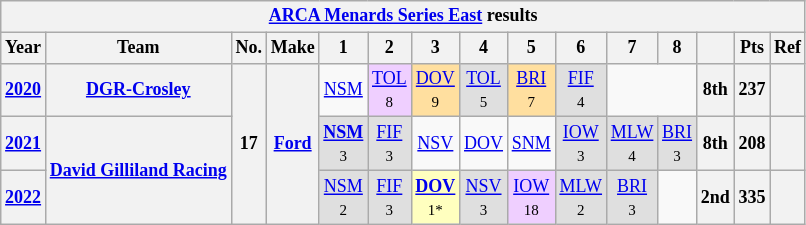<table class="wikitable" style="text-align:center; font-size:75%">
<tr>
<th colspan=15><a href='#'>ARCA Menards Series East</a> results</th>
</tr>
<tr>
<th>Year</th>
<th>Team</th>
<th>No.</th>
<th>Make</th>
<th>1</th>
<th>2</th>
<th>3</th>
<th>4</th>
<th>5</th>
<th>6</th>
<th>7</th>
<th>8</th>
<th></th>
<th>Pts</th>
<th>Ref</th>
</tr>
<tr>
<th><a href='#'>2020</a></th>
<th><a href='#'>DGR-Crosley</a></th>
<th rowspan=3>17</th>
<th rowspan=3><a href='#'>Ford</a></th>
<td><a href='#'>NSM</a></td>
<td style="background:#EFCFFF;"><a href='#'>TOL</a><br><small>8</small></td>
<td style="background:#FFDF9F;"><a href='#'>DOV</a><br><small>9</small></td>
<td style="background:#DFDFDF;"><a href='#'>TOL</a><br><small>5</small></td>
<td style="background:#FFDF9F;"><a href='#'>BRI</a><br><small>7</small></td>
<td style="background:#DFDFDF;"><a href='#'>FIF</a><br><small>4</small></td>
<td colspan=2></td>
<th>8th</th>
<th>237</th>
<th></th>
</tr>
<tr>
<th><a href='#'>2021</a></th>
<th rowspan=2><a href='#'>David Gilliland Racing</a></th>
<td style="background:#DFDFDF;"><strong><a href='#'>NSM</a></strong><br><small>3</small></td>
<td style="background:#DFDFDF;"><a href='#'>FIF</a><br><small>3</small></td>
<td><a href='#'>NSV</a></td>
<td><a href='#'>DOV</a></td>
<td><a href='#'>SNM</a></td>
<td style="background:#DFDFDF;"><a href='#'>IOW</a><br><small>3</small></td>
<td style="background:#DFDFDF;"><a href='#'>MLW</a><br><small>4</small></td>
<td style="background:#DFDFDF;"><a href='#'>BRI</a><br><small>3</small></td>
<th>8th</th>
<th>208</th>
<th></th>
</tr>
<tr>
<th><a href='#'>2022</a></th>
<td style="background:#DFDFDF;"><a href='#'>NSM</a><br><small>2</small></td>
<td style="background:#DFDFDF;"><a href='#'>FIF</a><br><small>3</small></td>
<td style="background:#FFFFBF;"><strong><a href='#'>DOV</a></strong><br><small>1*</small></td>
<td style="background:#DFDFDF;"><a href='#'>NSV</a><br><small>3</small></td>
<td style="background:#EFCFFF;"><a href='#'>IOW</a><br><small>18</small></td>
<td style="background:#DFDFDF;"><a href='#'>MLW</a><br><small>2</small></td>
<td style="background:#DFDFDF;"><a href='#'>BRI</a><br><small>3</small></td>
<td></td>
<th>2nd</th>
<th>335</th>
<th></th>
</tr>
</table>
